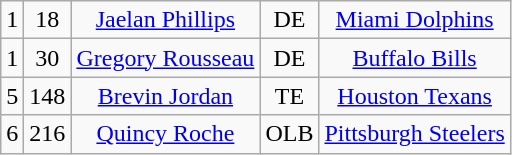<table class="wikitable" style="text-align:center">
<tr>
<td>1</td>
<td>18</td>
<td><a href='#'>Jaelan Phillips</a></td>
<td>DE</td>
<td><a href='#'>Miami Dolphins</a></td>
</tr>
<tr>
<td>1</td>
<td>30</td>
<td><a href='#'>Gregory Rousseau</a></td>
<td>DE</td>
<td><a href='#'>Buffalo Bills</a></td>
</tr>
<tr>
<td>5</td>
<td>148</td>
<td><a href='#'>Brevin Jordan</a></td>
<td>TE</td>
<td><a href='#'>Houston Texans</a></td>
</tr>
<tr>
<td>6</td>
<td>216</td>
<td><a href='#'>Quincy Roche</a></td>
<td>OLB</td>
<td><a href='#'>Pittsburgh Steelers</a></td>
</tr>
</table>
